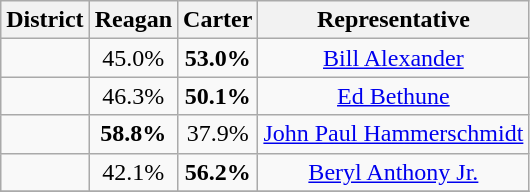<table class=wikitable>
<tr>
<th>District</th>
<th>Reagan</th>
<th>Carter</th>
<th>Representative</th>
</tr>
<tr align=center>
<td></td>
<td>45.0%</td>
<td><strong>53.0%</strong></td>
<td><a href='#'>Bill Alexander</a></td>
</tr>
<tr align=center>
<td></td>
<td>46.3%</td>
<td><strong>50.1%</strong></td>
<td><a href='#'>Ed Bethune</a></td>
</tr>
<tr align=center>
<td></td>
<td><strong>58.8%</strong></td>
<td>37.9%</td>
<td><a href='#'>John Paul Hammerschmidt</a></td>
</tr>
<tr align=center>
<td></td>
<td>42.1%</td>
<td><strong>56.2%</strong></td>
<td><a href='#'>Beryl Anthony Jr.</a></td>
</tr>
<tr>
</tr>
</table>
